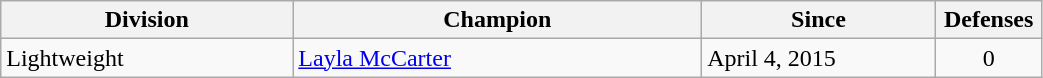<table class="wikitable" style="width:55%;">
<tr>
<th style="width:25%;">Division</th>
<th style="width:35%;">Champion</th>
<th style="width:20%;">Since</th>
<th style="width:5%;">Defenses</th>
</tr>
<tr>
<td>Lightweight</td>
<td> <a href='#'>Layla McCarter</a></td>
<td>April 4, 2015</td>
<td style="text-align:center;">0</td>
</tr>
</table>
